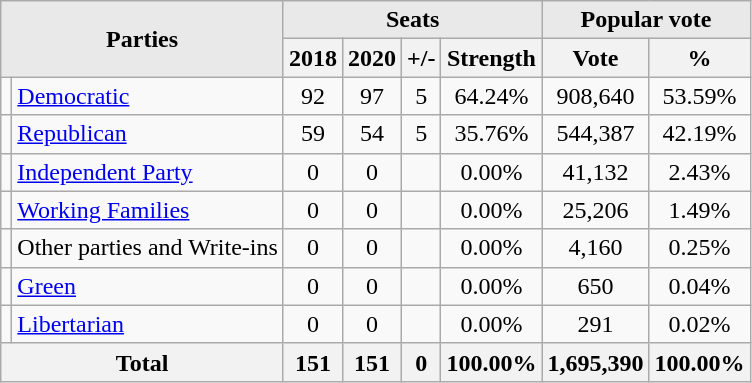<table class="wikitable">
<tr>
<th colspan="2" rowspan="2" style="background-color:#E9E9E9" align="center">Parties</th>
<th colspan="4" style="background-color:#E9E9E9" align="center">Seats</th>
<th colspan="2" style="background-color:#E9E9E9" align="center">Popular vote</th>
</tr>
<tr>
<th align="center">2018</th>
<th align="center">2020</th>
<th align="center">+/-</th>
<th align="center">Strength</th>
<th align="center">Vote</th>
<th align="center">%</th>
</tr>
<tr>
<td></td>
<td><a href='#'>Democratic</a></td>
<td align="center" >92</td>
<td align="center" >97</td>
<td align="center" >5</td>
<td align="center" >64.24%</td>
<td align="center" >908,640</td>
<td align="center" >53.59%</td>
</tr>
<tr>
<td></td>
<td align="left"><a href='#'>Republican</a></td>
<td align="center">59</td>
<td align="center">54</td>
<td align="center">5</td>
<td align="center">35.76%</td>
<td align="center">544,387</td>
<td align="center">42.19%</td>
</tr>
<tr>
<td></td>
<td align="left"><a href='#'>Independent Party</a></td>
<td align="center">0</td>
<td align="center">0</td>
<td align="center"></td>
<td align="center">0.00%</td>
<td align="center">41,132</td>
<td align="center">2.43%</td>
</tr>
<tr>
<td></td>
<td align="left"><a href='#'>Working Families</a></td>
<td align="center">0</td>
<td align="center">0</td>
<td align="center"></td>
<td align="center">0.00%</td>
<td align="center">25,206</td>
<td align="center">1.49%</td>
</tr>
<tr>
<td></td>
<td align="left">Other parties and Write-ins</td>
<td align="center">0</td>
<td align="center">0</td>
<td align="center"></td>
<td align="center">0.00%</td>
<td align="center">4,160</td>
<td align="center">0.25%</td>
</tr>
<tr>
<td></td>
<td align="left"><a href='#'>Green</a></td>
<td align="center">0</td>
<td align="center">0</td>
<td align="center"></td>
<td align="center">0.00%</td>
<td align="center">650</td>
<td align="center">0.04%</td>
</tr>
<tr>
<td></td>
<td align="left"><a href='#'>Libertarian</a></td>
<td align="center">0</td>
<td align="center">0</td>
<td align="center"></td>
<td align="center">0.00%</td>
<td align="center">291</td>
<td align="center">0.02%</td>
</tr>
<tr>
<th colspan="2">Total</th>
<th>151</th>
<th>151</th>
<th>0</th>
<th>100.00%</th>
<th>1,695,390</th>
<th>100.00%</th>
</tr>
</table>
